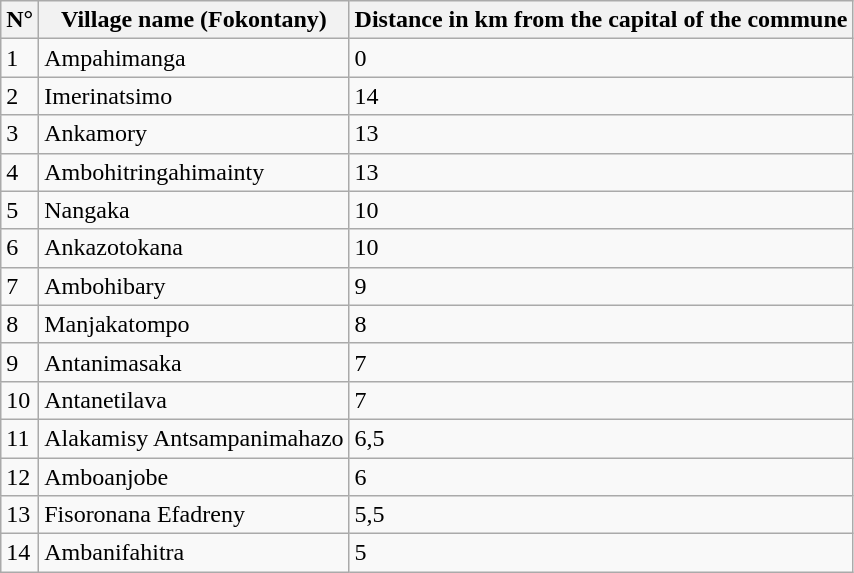<table class="wikitable sortable">
<tr>
<th>N°</th>
<th>Village name (Fokontany)</th>
<th>Distance in km from the capital of the commune</th>
</tr>
<tr>
<td>1</td>
<td>Ampahimanga</td>
<td>0</td>
</tr>
<tr>
<td>2</td>
<td>Imerinatsimo</td>
<td>14</td>
</tr>
<tr>
<td>3</td>
<td>Ankamory</td>
<td>13</td>
</tr>
<tr>
<td>4</td>
<td>Ambohitringahimainty</td>
<td>13</td>
</tr>
<tr>
<td>5</td>
<td>Nangaka</td>
<td>10</td>
</tr>
<tr>
<td>6</td>
<td>Ankazotokana</td>
<td>10</td>
</tr>
<tr>
<td>7</td>
<td>Ambohibary</td>
<td>9</td>
</tr>
<tr>
<td>8</td>
<td>Manjakatompo</td>
<td>8</td>
</tr>
<tr>
<td>9</td>
<td>Antanimasaka</td>
<td>7</td>
</tr>
<tr>
<td>10</td>
<td>Antanetilava</td>
<td>7</td>
</tr>
<tr>
<td>11</td>
<td>Alakamisy Antsampanimahazo</td>
<td>6,5</td>
</tr>
<tr>
<td>12</td>
<td>Amboanjobe</td>
<td>6</td>
</tr>
<tr>
<td>13</td>
<td>Fisoronana Efadreny</td>
<td>5,5</td>
</tr>
<tr>
<td>14</td>
<td>Ambanifahitra</td>
<td>5</td>
</tr>
</table>
